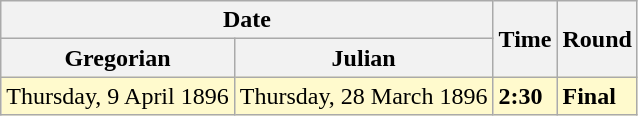<table class="wikitable">
<tr>
<th colspan=2>Date</th>
<th rowspan=2>Time</th>
<th rowspan=2>Round</th>
</tr>
<tr>
<th>Gregorian</th>
<th>Julian</th>
</tr>
<tr style=background:lemonchiffon>
<td>Thursday, 9 April 1896</td>
<td>Thursday, 28 March 1896</td>
<td><strong>2:30</strong></td>
<td><strong>Final</strong></td>
</tr>
</table>
